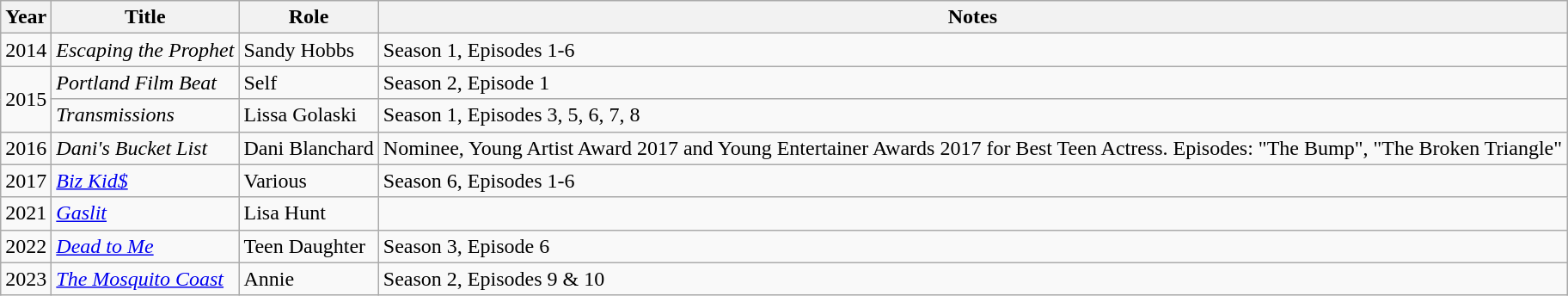<table class="wikitable">
<tr>
<th>Year</th>
<th>Title</th>
<th>Role</th>
<th>Notes</th>
</tr>
<tr>
<td>2014</td>
<td><em>Escaping the Prophet</em></td>
<td>Sandy Hobbs</td>
<td>Season 1, Episodes 1-6</td>
</tr>
<tr>
<td rowspan="2">2015</td>
<td><em>Portland Film Beat</em></td>
<td>Self</td>
<td>Season 2, Episode 1</td>
</tr>
<tr>
<td><em>Transmissions</em></td>
<td>Lissa Golaski</td>
<td>Season 1, Episodes 3, 5, 6, 7, 8</td>
</tr>
<tr>
<td>2016</td>
<td><em>Dani's Bucket List</em></td>
<td>Dani Blanchard</td>
<td>Nominee, Young Artist Award 2017 and Young Entertainer Awards 2017 for Best Teen Actress. Episodes: "The Bump", "The Broken Triangle"</td>
</tr>
<tr>
<td>2017</td>
<td><em><a href='#'>Biz Kid$</a></em></td>
<td>Various</td>
<td>Season 6, Episodes 1-6</td>
</tr>
<tr>
<td>2021</td>
<td><em><a href='#'>Gaslit</a></em></td>
<td>Lisa Hunt</td>
<td></td>
</tr>
<tr>
<td>2022</td>
<td><em><a href='#'>Dead to Me</a></em></td>
<td>Teen Daughter</td>
<td>Season 3, Episode 6</td>
</tr>
<tr>
<td>2023</td>
<td><em><a href='#'>The Mosquito Coast</a></em></td>
<td>Annie</td>
<td>Season 2, Episodes 9 & 10</td>
</tr>
</table>
